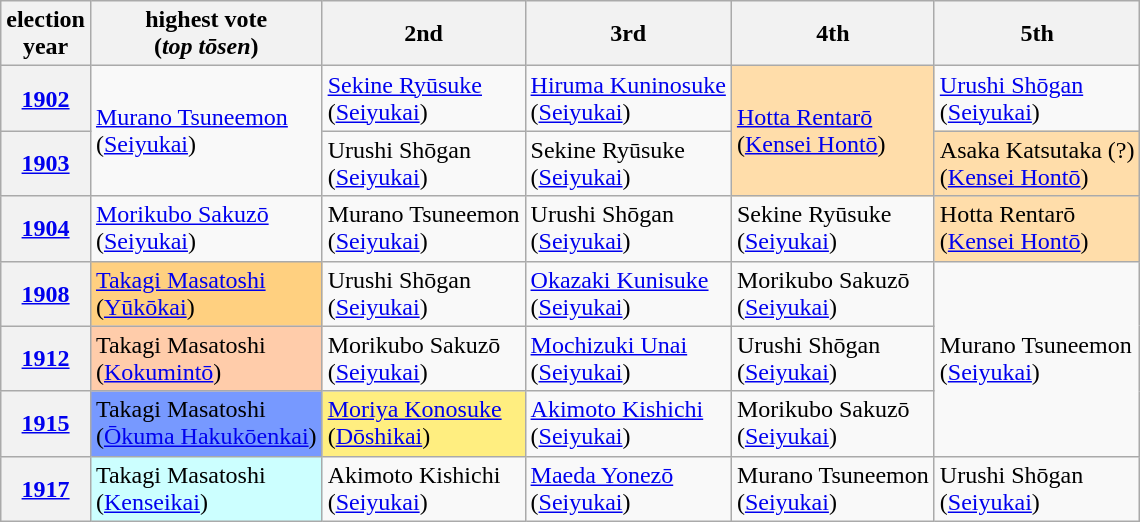<table class="wikitable" border="1">
<tr>
<th>election<br>year</th>
<th>highest vote<br>(<em>top tōsen</em>)</th>
<th>2nd</th>
<th>3rd</th>
<th>4th</th>
<th>5th</th>
</tr>
<tr>
<th><a href='#'>1902</a></th>
<td rowspan="2" ><a href='#'>Murano Tsuneemon</a><br> (<a href='#'>Seiyukai</a>)</td>
<td><a href='#'>Sekine Ryūsuke</a><br> (<a href='#'>Seiyukai</a>)</td>
<td><a href='#'>Hiruma Kuninosuke</a><br> (<a href='#'>Seiyukai</a>)</td>
<td rowspan="2" bgcolor="#FFDDAA"><a href='#'>Hotta Rentarō</a><br> (<a href='#'>Kensei Hontō</a>)</td>
<td><a href='#'>Urushi Shōgan</a><br> (<a href='#'>Seiyukai</a>)</td>
</tr>
<tr>
<th><a href='#'>1903</a></th>
<td>Urushi Shōgan<br>(<a href='#'>Seiyukai</a>)</td>
<td>Sekine Ryūsuke<br>(<a href='#'>Seiyukai</a>)</td>
<td bgcolor="#FFDDAA">Asaka Katsutaka (?)<br>(<a href='#'>Kensei Hontō</a>)</td>
</tr>
<tr>
<th><a href='#'>1904</a></th>
<td><a href='#'>Morikubo Sakuzō</a><br>(<a href='#'>Seiyukai</a>)</td>
<td>Murano Tsuneemon<br> (<a href='#'>Seiyukai</a>)</td>
<td>Urushi Shōgan<br>(<a href='#'>Seiyukai</a>)</td>
<td>Sekine Ryūsuke<br>(<a href='#'>Seiyukai</a>)</td>
<td bgcolor="#FFDDAA">Hotta Rentarō<br> (<a href='#'>Kensei Hontō</a>)</td>
</tr>
<tr>
<th><a href='#'>1908</a></th>
<td bgcolor="#FFD080"><a href='#'>Takagi Masatoshi</a><br> (<a href='#'>Yūkōkai</a>)</td>
<td>Urushi Shōgan<br>(<a href='#'>Seiyukai</a>)</td>
<td><a href='#'>Okazaki Kunisuke</a><br>(<a href='#'>Seiyukai</a>)</td>
<td>Morikubo Sakuzō<br>(<a href='#'>Seiyukai</a>)</td>
<td rowspan="3" >Murano Tsuneemon<br> (<a href='#'>Seiyukai</a>)</td>
</tr>
<tr>
<th><a href='#'>1912</a></th>
<td bgcolor="#FFCCAA">Takagi Masatoshi<br>(<a href='#'>Kokumintō</a>)</td>
<td>Morikubo Sakuzō<br>(<a href='#'>Seiyukai</a>)</td>
<td><a href='#'>Mochizuki Unai</a><br>(<a href='#'>Seiyukai</a>)</td>
<td>Urushi Shōgan<br>(<a href='#'>Seiyukai</a>)</td>
</tr>
<tr>
<th><a href='#'>1915</a></th>
<td bgcolor="#7799FF">Takagi Masatoshi<br>(<a href='#'>Ōkuma Hakukōenkai</a>)</td>
<td bgcolor="#FFEE80"><a href='#'>Moriya Konosuke</a><br>(<a href='#'>Dōshikai</a>)</td>
<td><a href='#'>Akimoto Kishichi</a><br>(<a href='#'>Seiyukai</a>)</td>
<td>Morikubo Sakuzō<br>(<a href='#'>Seiyukai</a>)</td>
</tr>
<tr>
<th><a href='#'>1917</a></th>
<td bgcolor="#CCFFFF">Takagi Masatoshi<br> (<a href='#'>Kenseikai</a>)</td>
<td>Akimoto Kishichi<br>(<a href='#'>Seiyukai</a>)</td>
<td><a href='#'>Maeda Yonezō</a><br>(<a href='#'>Seiyukai</a>)</td>
<td>Murano Tsuneemon<br> (<a href='#'>Seiyukai</a>)</td>
<td>Urushi Shōgan<br>(<a href='#'>Seiyukai</a>)</td>
</tr>
</table>
